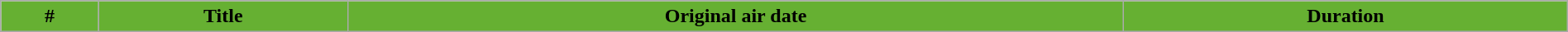<table class="wikitable plainrowheaders" style="width:100%; background:#fff;">
<tr>
<th style="background:#66b032;">#</th>
<th style="background:#66b032;">Title</th>
<th style="background:#66b032;">Original air date</th>
<th style="background:#66b032;">Duration <br>



</th>
</tr>
</table>
